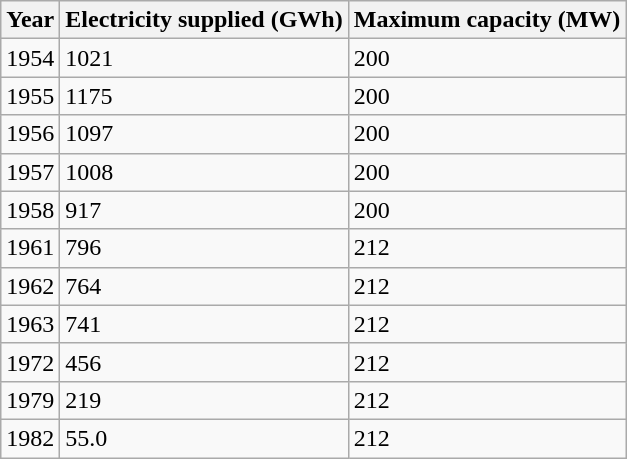<table class="wikitable">
<tr>
<th>Year</th>
<th>Electricity supplied (GWh)</th>
<th>Maximum capacity (MW)</th>
</tr>
<tr>
<td>1954</td>
<td>1021</td>
<td>200</td>
</tr>
<tr>
<td>1955</td>
<td>1175</td>
<td>200</td>
</tr>
<tr>
<td>1956</td>
<td>1097</td>
<td>200</td>
</tr>
<tr>
<td>1957</td>
<td>1008</td>
<td>200</td>
</tr>
<tr>
<td>1958</td>
<td>917</td>
<td>200</td>
</tr>
<tr>
<td>1961</td>
<td>796</td>
<td>212</td>
</tr>
<tr>
<td>1962</td>
<td>764</td>
<td>212</td>
</tr>
<tr>
<td>1963</td>
<td>741</td>
<td>212</td>
</tr>
<tr>
<td>1972</td>
<td>456</td>
<td>212</td>
</tr>
<tr>
<td>1979</td>
<td>219</td>
<td>212</td>
</tr>
<tr>
<td>1982</td>
<td>55.0</td>
<td>212</td>
</tr>
</table>
